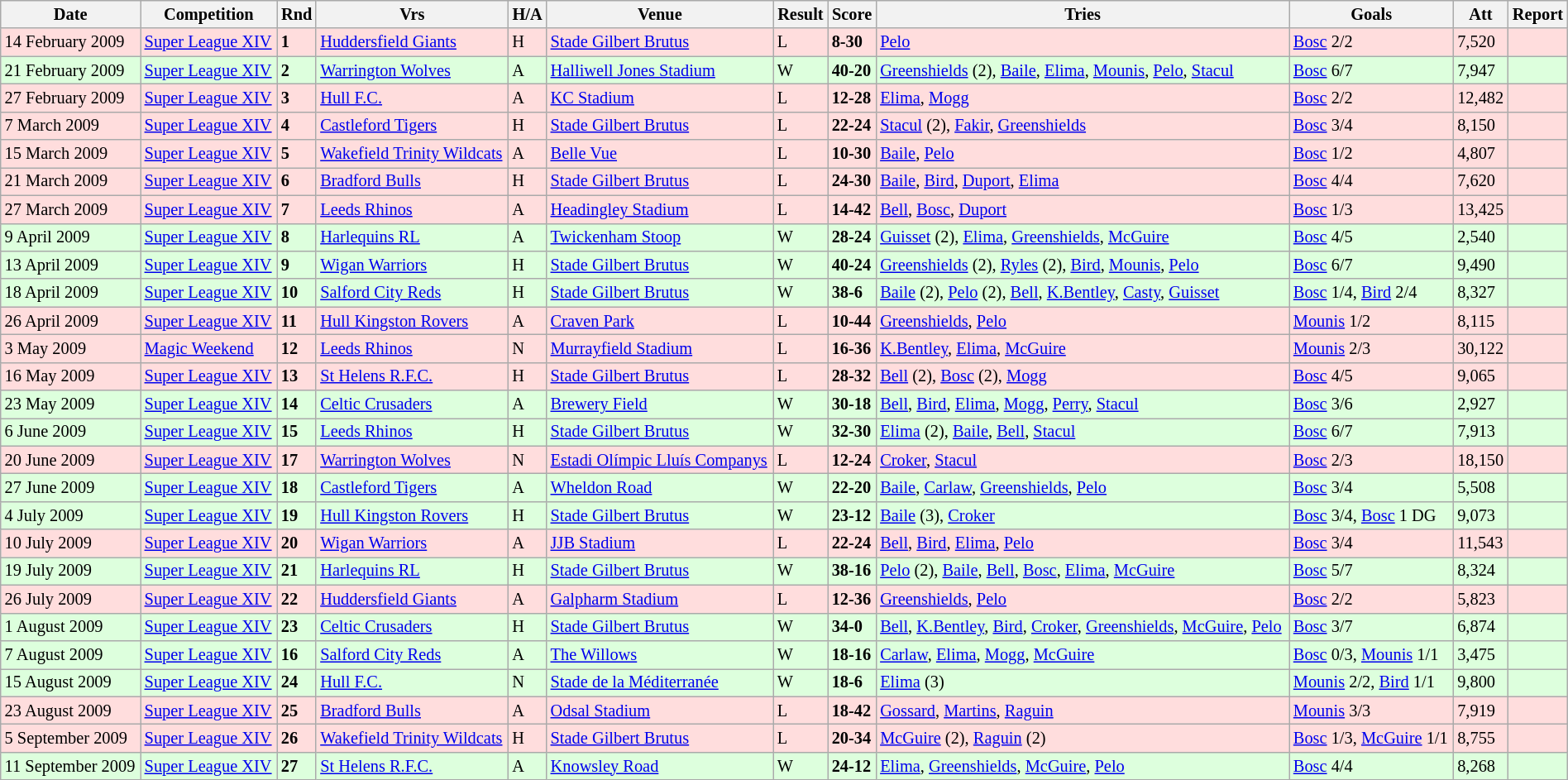<table class="wikitable"  style="font-size:85%; width:100%;">
<tr>
<th>Date</th>
<th>Competition</th>
<th>Rnd</th>
<th>Vrs</th>
<th>H/A</th>
<th>Venue</th>
<th>Result</th>
<th>Score</th>
<th>Tries</th>
<th>Goals</th>
<th>Att</th>
<th>Report</th>
</tr>
<tr style="background:#ffdddd;" width=20 | >
<td>14 February 2009</td>
<td><a href='#'>Super League XIV</a></td>
<td><strong>1</strong></td>
<td><a href='#'>Huddersfield Giants</a></td>
<td>H</td>
<td><a href='#'>Stade Gilbert Brutus</a></td>
<td>L</td>
<td><strong>8-30</strong></td>
<td><a href='#'>Pelo</a></td>
<td><a href='#'>Bosc</a> 2/2</td>
<td>7,520</td>
<td></td>
</tr>
<tr style="background:#ddffdd;" width=20 | >
<td>21 February 2009</td>
<td><a href='#'>Super League XIV</a></td>
<td><strong>2</strong></td>
<td><a href='#'>Warrington Wolves</a></td>
<td>A</td>
<td><a href='#'>Halliwell Jones Stadium</a></td>
<td>W</td>
<td><strong>40-20</strong></td>
<td><a href='#'>Greenshields</a> (2), <a href='#'>Baile</a>, <a href='#'>Elima</a>, <a href='#'>Mounis</a>, <a href='#'>Pelo</a>, <a href='#'>Stacul</a></td>
<td><a href='#'>Bosc</a> 6/7</td>
<td>7,947</td>
<td></td>
</tr>
<tr style="background:#ffdddd;" width=20 | >
<td>27 February 2009</td>
<td><a href='#'>Super League XIV</a></td>
<td><strong>3</strong></td>
<td><a href='#'>Hull F.C.</a></td>
<td>A</td>
<td><a href='#'>KC Stadium</a></td>
<td>L</td>
<td><strong>12-28</strong></td>
<td><a href='#'>Elima</a>, <a href='#'>Mogg</a></td>
<td><a href='#'>Bosc</a> 2/2</td>
<td>12,482</td>
<td></td>
</tr>
<tr style="background:#ffdddd;" width=20 | >
<td>7 March 2009</td>
<td><a href='#'>Super League XIV</a></td>
<td><strong>4</strong></td>
<td><a href='#'>Castleford Tigers</a></td>
<td>H</td>
<td><a href='#'>Stade Gilbert Brutus</a></td>
<td>L</td>
<td><strong>22-24</strong></td>
<td><a href='#'>Stacul</a> (2), <a href='#'>Fakir</a>, <a href='#'>Greenshields</a></td>
<td><a href='#'>Bosc</a> 3/4</td>
<td>8,150</td>
<td></td>
</tr>
<tr style="background:#ffdddd;" width=20 | >
<td>15 March 2009</td>
<td><a href='#'>Super League XIV</a></td>
<td><strong>5</strong></td>
<td><a href='#'>Wakefield Trinity Wildcats</a></td>
<td>A</td>
<td><a href='#'>Belle Vue</a></td>
<td>L</td>
<td><strong>10-30</strong></td>
<td><a href='#'>Baile</a>, <a href='#'>Pelo</a></td>
<td><a href='#'>Bosc</a> 1/2</td>
<td>4,807</td>
<td></td>
</tr>
<tr style="background:#ffdddd;" width=20 | >
<td>21 March 2009</td>
<td><a href='#'>Super League XIV</a></td>
<td><strong>6</strong></td>
<td><a href='#'>Bradford Bulls</a></td>
<td>H</td>
<td><a href='#'>Stade Gilbert Brutus</a></td>
<td>L</td>
<td><strong>24-30</strong></td>
<td><a href='#'>Baile</a>, <a href='#'>Bird</a>, <a href='#'>Duport</a>, <a href='#'>Elima</a></td>
<td><a href='#'>Bosc</a> 4/4</td>
<td>7,620</td>
<td></td>
</tr>
<tr style="background:#ffdddd;" width=20 | >
<td>27 March 2009</td>
<td><a href='#'>Super League XIV</a></td>
<td><strong>7</strong></td>
<td><a href='#'>Leeds Rhinos</a></td>
<td>A</td>
<td><a href='#'>Headingley Stadium</a></td>
<td>L</td>
<td><strong>14-42</strong></td>
<td><a href='#'>Bell</a>, <a href='#'>Bosc</a>, <a href='#'>Duport</a></td>
<td><a href='#'>Bosc</a> 1/3</td>
<td>13,425</td>
<td></td>
</tr>
<tr style="background:#ddffdd;" width=20 | >
<td>9 April 2009</td>
<td><a href='#'>Super League XIV</a></td>
<td><strong>8</strong></td>
<td><a href='#'>Harlequins RL</a></td>
<td>A</td>
<td><a href='#'>Twickenham Stoop</a></td>
<td>W</td>
<td><strong>28-24</strong></td>
<td><a href='#'>Guisset</a> (2), <a href='#'>Elima</a>, <a href='#'>Greenshields</a>, <a href='#'>McGuire</a></td>
<td><a href='#'>Bosc</a> 4/5</td>
<td>2,540</td>
<td></td>
</tr>
<tr style="background:#ddffdd;" width=20 | >
<td>13 April 2009</td>
<td><a href='#'>Super League XIV</a></td>
<td><strong>9</strong></td>
<td><a href='#'>Wigan Warriors</a></td>
<td>H</td>
<td><a href='#'>Stade Gilbert Brutus</a></td>
<td>W</td>
<td><strong>40-24</strong></td>
<td><a href='#'>Greenshields</a> (2), <a href='#'>Ryles</a> (2), <a href='#'>Bird</a>, <a href='#'>Mounis</a>, <a href='#'>Pelo</a></td>
<td><a href='#'>Bosc</a> 6/7</td>
<td>9,490</td>
<td></td>
</tr>
<tr style="background:#ddffdd;" width=20 | >
<td>18 April 2009</td>
<td><a href='#'>Super League XIV</a></td>
<td><strong>10</strong></td>
<td><a href='#'>Salford City Reds</a></td>
<td>H</td>
<td><a href='#'>Stade Gilbert Brutus</a></td>
<td>W</td>
<td><strong>38-6</strong></td>
<td><a href='#'>Baile</a> (2), <a href='#'>Pelo</a> (2), <a href='#'>Bell</a>, <a href='#'>K.Bentley</a>, <a href='#'>Casty</a>, <a href='#'>Guisset</a></td>
<td><a href='#'>Bosc</a> 1/4, <a href='#'>Bird</a> 2/4</td>
<td>8,327</td>
<td></td>
</tr>
<tr style="background:#ffdddd;" width=20 | >
<td>26 April 2009</td>
<td><a href='#'>Super League XIV</a></td>
<td><strong>11</strong></td>
<td><a href='#'>Hull Kingston Rovers</a></td>
<td>A</td>
<td><a href='#'>Craven Park</a></td>
<td>L</td>
<td><strong>10-44</strong></td>
<td><a href='#'>Greenshields</a>, <a href='#'>Pelo</a></td>
<td><a href='#'>Mounis</a> 1/2</td>
<td>8,115</td>
<td></td>
</tr>
<tr style="background:#ffdddd;" width=20 | >
<td>3 May 2009</td>
<td><a href='#'>Magic Weekend</a></td>
<td><strong>12</strong></td>
<td><a href='#'>Leeds Rhinos</a></td>
<td>N</td>
<td><a href='#'>Murrayfield Stadium</a></td>
<td>L</td>
<td><strong>16-36</strong></td>
<td><a href='#'>K.Bentley</a>, <a href='#'>Elima</a>, <a href='#'>McGuire</a></td>
<td><a href='#'>Mounis</a> 2/3</td>
<td>30,122</td>
<td></td>
</tr>
<tr style="background:#ffdddd;" width=20 | >
<td>16 May 2009</td>
<td><a href='#'>Super League XIV</a></td>
<td><strong>13</strong></td>
<td><a href='#'>St Helens R.F.C.</a></td>
<td>H</td>
<td><a href='#'>Stade Gilbert Brutus</a></td>
<td>L</td>
<td><strong>28-32</strong></td>
<td><a href='#'>Bell</a> (2), <a href='#'>Bosc</a> (2), <a href='#'>Mogg</a></td>
<td><a href='#'>Bosc</a> 4/5</td>
<td>9,065</td>
<td></td>
</tr>
<tr style="background:#ddffdd;" width=20 | >
<td>23 May 2009</td>
<td><a href='#'>Super League XIV</a></td>
<td><strong>14</strong></td>
<td><a href='#'>Celtic Crusaders</a></td>
<td>A</td>
<td><a href='#'>Brewery Field</a></td>
<td>W</td>
<td><strong>30-18</strong></td>
<td><a href='#'>Bell</a>, <a href='#'>Bird</a>, <a href='#'>Elima</a>, <a href='#'>Mogg</a>, <a href='#'>Perry</a>, <a href='#'>Stacul</a></td>
<td><a href='#'>Bosc</a> 3/6</td>
<td>2,927</td>
<td></td>
</tr>
<tr style="background:#ddffdd;" width=20 | >
<td>6 June 2009</td>
<td><a href='#'>Super League XIV</a></td>
<td><strong>15</strong></td>
<td><a href='#'>Leeds Rhinos</a></td>
<td>H</td>
<td><a href='#'>Stade Gilbert Brutus</a></td>
<td>W</td>
<td><strong>32-30</strong></td>
<td><a href='#'>Elima</a> (2), <a href='#'>Baile</a>, <a href='#'>Bell</a>, <a href='#'>Stacul</a></td>
<td><a href='#'>Bosc</a> 6/7</td>
<td>7,913</td>
<td></td>
</tr>
<tr style="background:#ffdddd;" width=20 | >
<td>20 June 2009</td>
<td><a href='#'>Super League XIV</a></td>
<td><strong>17</strong></td>
<td><a href='#'>Warrington Wolves</a></td>
<td>N</td>
<td><a href='#'>Estadi Olímpic Lluís Companys</a></td>
<td>L</td>
<td><strong>12-24</strong></td>
<td><a href='#'>Croker</a>, <a href='#'>Stacul</a></td>
<td><a href='#'>Bosc</a> 2/3</td>
<td>18,150</td>
<td></td>
</tr>
<tr style="background:#ddffdd;" width=20 | >
<td>27 June 2009</td>
<td><a href='#'>Super League XIV</a></td>
<td><strong>18</strong></td>
<td><a href='#'>Castleford Tigers</a></td>
<td>A</td>
<td><a href='#'>Wheldon Road</a></td>
<td>W</td>
<td><strong>22-20</strong></td>
<td><a href='#'>Baile</a>, <a href='#'>Carlaw</a>, <a href='#'>Greenshields</a>, <a href='#'>Pelo</a></td>
<td><a href='#'>Bosc</a> 3/4</td>
<td>5,508</td>
<td></td>
</tr>
<tr style="background:#ddffdd;" width=20 | >
<td>4 July 2009</td>
<td><a href='#'>Super League XIV</a></td>
<td><strong>19</strong></td>
<td><a href='#'>Hull Kingston Rovers</a></td>
<td>H</td>
<td><a href='#'>Stade Gilbert Brutus</a></td>
<td>W</td>
<td><strong>23-12</strong></td>
<td><a href='#'>Baile</a> (3), <a href='#'>Croker</a></td>
<td><a href='#'>Bosc</a> 3/4, <a href='#'>Bosc</a> 1 DG</td>
<td>9,073</td>
<td></td>
</tr>
<tr style="background:#ffdddd;" width=20 | >
<td>10 July 2009</td>
<td><a href='#'>Super League XIV</a></td>
<td><strong>20</strong></td>
<td><a href='#'>Wigan Warriors</a></td>
<td>A</td>
<td><a href='#'>JJB Stadium</a></td>
<td>L</td>
<td><strong>22-24</strong></td>
<td><a href='#'>Bell</a>, <a href='#'>Bird</a>, <a href='#'>Elima</a>, <a href='#'>Pelo</a></td>
<td><a href='#'>Bosc</a> 3/4</td>
<td>11,543</td>
<td></td>
</tr>
<tr style="background:#ddffdd;" width=20 | >
<td>19 July 2009</td>
<td><a href='#'>Super League XIV</a></td>
<td><strong>21</strong></td>
<td><a href='#'>Harlequins RL</a></td>
<td>H</td>
<td><a href='#'>Stade Gilbert Brutus</a></td>
<td>W</td>
<td><strong>38-16</strong></td>
<td><a href='#'>Pelo</a> (2), <a href='#'>Baile</a>, <a href='#'>Bell</a>, <a href='#'>Bosc</a>, <a href='#'>Elima</a>, <a href='#'>McGuire</a></td>
<td><a href='#'>Bosc</a> 5/7</td>
<td>8,324</td>
<td></td>
</tr>
<tr style="background:#ffdddd;" width=20 | >
<td>26 July 2009</td>
<td><a href='#'>Super League XIV</a></td>
<td><strong>22</strong></td>
<td><a href='#'>Huddersfield Giants</a></td>
<td>A</td>
<td><a href='#'>Galpharm Stadium</a></td>
<td>L</td>
<td><strong>12-36</strong></td>
<td><a href='#'>Greenshields</a>, <a href='#'>Pelo</a></td>
<td><a href='#'>Bosc</a> 2/2</td>
<td>5,823</td>
<td></td>
</tr>
<tr style="background:#ddffdd;" width=20 | >
<td>1 August 2009</td>
<td><a href='#'>Super League XIV</a></td>
<td><strong>23</strong></td>
<td><a href='#'>Celtic Crusaders</a></td>
<td>H</td>
<td><a href='#'>Stade Gilbert Brutus</a></td>
<td>W</td>
<td><strong>34-0</strong></td>
<td><a href='#'>Bell</a>, <a href='#'>K.Bentley</a>, <a href='#'>Bird</a>, <a href='#'>Croker</a>, <a href='#'>Greenshields</a>, <a href='#'>McGuire</a>, <a href='#'>Pelo</a></td>
<td><a href='#'>Bosc</a> 3/7</td>
<td>6,874</td>
<td></td>
</tr>
<tr style="background:#ddffdd;" width=20 | >
<td>7 August 2009</td>
<td><a href='#'>Super League XIV</a></td>
<td><strong>16</strong></td>
<td><a href='#'>Salford City Reds</a></td>
<td>A</td>
<td><a href='#'>The Willows</a></td>
<td>W</td>
<td><strong>18-16</strong></td>
<td><a href='#'>Carlaw</a>, <a href='#'>Elima</a>, <a href='#'>Mogg</a>, <a href='#'>McGuire</a></td>
<td><a href='#'>Bosc</a> 0/3, <a href='#'>Mounis</a> 1/1</td>
<td>3,475</td>
<td></td>
</tr>
<tr style="background:#ddffdd;" width=20 | >
<td>15 August 2009</td>
<td><a href='#'>Super League XIV</a></td>
<td><strong>24</strong></td>
<td><a href='#'>Hull F.C.</a></td>
<td>N</td>
<td><a href='#'>Stade de la Méditerranée</a></td>
<td>W</td>
<td><strong>18-6</strong></td>
<td><a href='#'>Elima</a> (3)</td>
<td><a href='#'>Mounis</a> 2/2, <a href='#'>Bird</a> 1/1</td>
<td>9,800</td>
<td></td>
</tr>
<tr style="background:#ffdddd;" width=20 | >
<td>23 August 2009</td>
<td><a href='#'>Super League XIV</a></td>
<td><strong>25</strong></td>
<td><a href='#'>Bradford Bulls</a></td>
<td>A</td>
<td><a href='#'>Odsal Stadium</a></td>
<td>L</td>
<td><strong>18-42</strong></td>
<td><a href='#'>Gossard</a>, <a href='#'>Martins</a>, <a href='#'>Raguin</a></td>
<td><a href='#'>Mounis</a> 3/3</td>
<td>7,919</td>
<td></td>
</tr>
<tr style="background:#ffdddd;" width=20 | >
<td>5 September 2009</td>
<td><a href='#'>Super League XIV</a></td>
<td><strong>26</strong></td>
<td><a href='#'>Wakefield Trinity Wildcats</a></td>
<td>H</td>
<td><a href='#'>Stade Gilbert Brutus</a></td>
<td>L</td>
<td><strong>20-34</strong></td>
<td><a href='#'>McGuire</a> (2), <a href='#'>Raguin</a> (2)</td>
<td><a href='#'>Bosc</a> 1/3, <a href='#'>McGuire</a> 1/1</td>
<td>8,755</td>
<td></td>
</tr>
<tr style="background:#ddffdd;" width=20 | >
<td>11 September 2009</td>
<td><a href='#'>Super League XIV</a></td>
<td><strong>27</strong></td>
<td><a href='#'>St Helens R.F.C.</a></td>
<td>A</td>
<td><a href='#'>Knowsley Road</a></td>
<td>W</td>
<td><strong>24-12</strong></td>
<td><a href='#'>Elima</a>, <a href='#'>Greenshields</a>, <a href='#'>McGuire</a>, <a href='#'>Pelo</a></td>
<td><a href='#'>Bosc</a> 4/4</td>
<td>8,268</td>
<td></td>
</tr>
</table>
